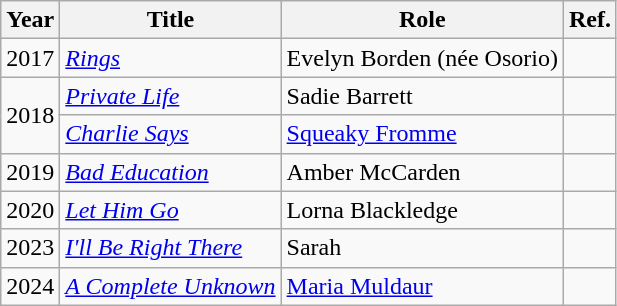<table class="wikitable sortable">
<tr>
<th>Year</th>
<th>Title</th>
<th>Role</th>
<th class="unsortable">Ref.</th>
</tr>
<tr>
<td>2017</td>
<td><em><a href='#'>Rings</a></em></td>
<td>Evelyn Borden (née Osorio)</td>
<td></td>
</tr>
<tr>
<td rowspan="2">2018</td>
<td><em><a href='#'>Private Life</a></em></td>
<td>Sadie Barrett</td>
<td></td>
</tr>
<tr>
<td><em><a href='#'>Charlie Says</a></em></td>
<td><a href='#'>Squeaky Fromme</a></td>
<td></td>
</tr>
<tr>
<td>2019</td>
<td><em><a href='#'>Bad Education</a></em></td>
<td>Amber McCarden</td>
<td></td>
</tr>
<tr>
<td>2020</td>
<td><em><a href='#'>Let Him Go</a></em></td>
<td>Lorna Blackledge</td>
<td></td>
</tr>
<tr>
<td>2023</td>
<td><em><a href='#'>I'll Be Right There</a></em></td>
<td>Sarah</td>
<td></td>
</tr>
<tr>
<td>2024</td>
<td><em><a href='#'>A Complete Unknown</a></em></td>
<td><a href='#'>Maria Muldaur</a></td>
<td></td>
</tr>
</table>
